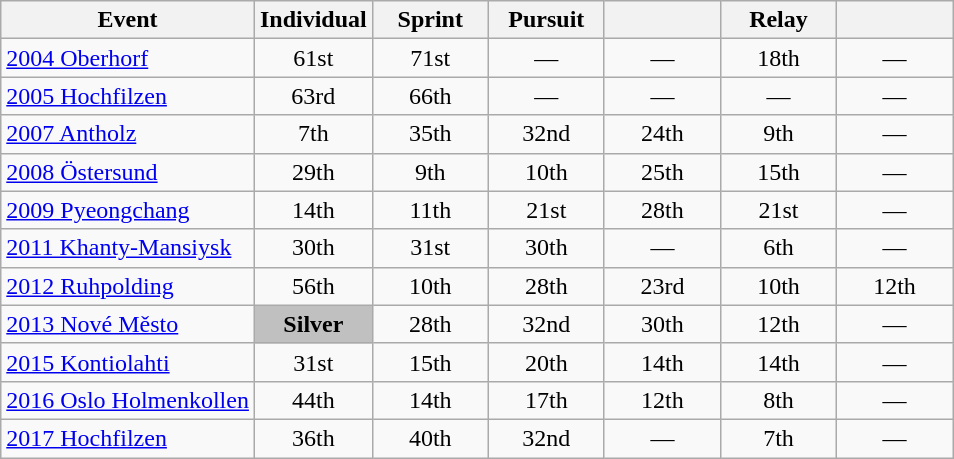<table class="wikitable" style="text-align: center;">
<tr ">
<th>Event</th>
<th style="width:70px;">Individual</th>
<th style="width:70px;">Sprint</th>
<th style="width:70px;">Pursuit</th>
<th style="width:70px;"></th>
<th style="width:70px;">Relay</th>
<th style="width:70px;"></th>
</tr>
<tr>
<td align=left> <a href='#'>2004 Oberhorf</a></td>
<td>61st</td>
<td>71st</td>
<td>—</td>
<td>—</td>
<td>18th</td>
<td>—</td>
</tr>
<tr>
<td align=left> <a href='#'>2005 Hochfilzen</a></td>
<td>63rd</td>
<td>66th</td>
<td>—</td>
<td>—</td>
<td>—</td>
<td>—</td>
</tr>
<tr>
<td align=left> <a href='#'>2007 Antholz</a></td>
<td>7th</td>
<td>35th</td>
<td>32nd</td>
<td>24th</td>
<td>9th</td>
<td>—</td>
</tr>
<tr>
<td align=left> <a href='#'>2008 Östersund</a></td>
<td>29th</td>
<td>9th</td>
<td>10th</td>
<td>25th</td>
<td>15th</td>
<td>—</td>
</tr>
<tr>
<td align=left> <a href='#'>2009 Pyeongchang</a></td>
<td>14th</td>
<td>11th</td>
<td>21st</td>
<td>28th</td>
<td>21st</td>
<td>—</td>
</tr>
<tr>
<td align=left> <a href='#'>2011 Khanty-Mansiysk</a></td>
<td>30th</td>
<td>31st</td>
<td>30th</td>
<td>—</td>
<td>6th</td>
<td>—</td>
</tr>
<tr>
<td align=left> <a href='#'>2012 Ruhpolding</a></td>
<td>56th</td>
<td>10th</td>
<td>28th</td>
<td>23rd</td>
<td>10th</td>
<td>12th</td>
</tr>
<tr>
<td align=left> <a href='#'>2013 Nové Město</a></td>
<td style="background:silver;"><strong>Silver</strong></td>
<td>28th</td>
<td>32nd</td>
<td>30th</td>
<td>12th</td>
<td>—</td>
</tr>
<tr>
<td align=left> <a href='#'>2015 Kontiolahti</a></td>
<td>31st</td>
<td>15th</td>
<td>20th</td>
<td>14th</td>
<td>14th</td>
<td>—</td>
</tr>
<tr>
<td align=left> <a href='#'>2016 Oslo Holmenkollen</a></td>
<td>44th</td>
<td>14th</td>
<td>17th</td>
<td>12th</td>
<td>8th</td>
<td>—</td>
</tr>
<tr>
<td align=left> <a href='#'>2017 Hochfilzen</a></td>
<td>36th</td>
<td>40th</td>
<td>32nd</td>
<td>—</td>
<td>7th</td>
<td>—</td>
</tr>
</table>
